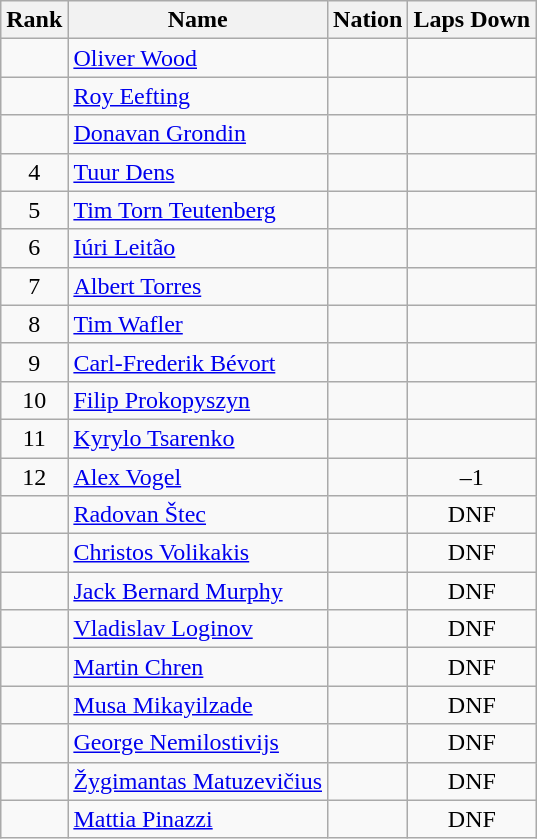<table class="wikitable sortable" style="text-align:center">
<tr>
<th>Rank</th>
<th>Name</th>
<th>Nation</th>
<th>Laps Down</th>
</tr>
<tr>
<td></td>
<td align=left><a href='#'>Oliver Wood</a></td>
<td align=left></td>
<td></td>
</tr>
<tr>
<td></td>
<td align=left><a href='#'>Roy Eefting</a></td>
<td align=left></td>
<td></td>
</tr>
<tr>
<td></td>
<td align=left><a href='#'>Donavan Grondin</a></td>
<td align=left></td>
<td></td>
</tr>
<tr>
<td>4</td>
<td align=left><a href='#'>Tuur Dens</a></td>
<td align=left></td>
<td></td>
</tr>
<tr>
<td>5</td>
<td align=left><a href='#'>Tim Torn Teutenberg</a></td>
<td align=left></td>
<td></td>
</tr>
<tr>
<td>6</td>
<td align=left><a href='#'>Iúri Leitão</a></td>
<td align=left></td>
<td></td>
</tr>
<tr>
<td>7</td>
<td align=left><a href='#'>Albert Torres</a></td>
<td align=left></td>
<td></td>
</tr>
<tr>
<td>8</td>
<td align=left><a href='#'>Tim Wafler</a></td>
<td align=left></td>
<td></td>
</tr>
<tr>
<td>9</td>
<td align=left><a href='#'>Carl-Frederik Bévort</a></td>
<td align=left></td>
<td></td>
</tr>
<tr>
<td>10</td>
<td align=left><a href='#'>Filip Prokopyszyn</a></td>
<td align=left></td>
<td></td>
</tr>
<tr>
<td>11</td>
<td align=left><a href='#'>Kyrylo Tsarenko</a></td>
<td align=left></td>
<td></td>
</tr>
<tr>
<td>12</td>
<td align=left><a href='#'>Alex Vogel</a></td>
<td align=left></td>
<td>–1</td>
</tr>
<tr>
<td></td>
<td align=left><a href='#'>Radovan Štec</a></td>
<td align=left></td>
<td>DNF</td>
</tr>
<tr>
<td></td>
<td align=left><a href='#'>Christos Volikakis</a></td>
<td align=left></td>
<td>DNF</td>
</tr>
<tr>
<td></td>
<td align=left><a href='#'>Jack Bernard Murphy</a></td>
<td align=left></td>
<td>DNF</td>
</tr>
<tr>
<td></td>
<td align=left><a href='#'>Vladislav Loginov</a></td>
<td align=left></td>
<td>DNF</td>
</tr>
<tr>
<td></td>
<td align=left><a href='#'>Martin Chren</a></td>
<td align=left></td>
<td>DNF</td>
</tr>
<tr>
<td></td>
<td align=left><a href='#'>Musa Mikayilzade</a></td>
<td align=left></td>
<td>DNF</td>
</tr>
<tr>
<td></td>
<td align=left><a href='#'>George Nemilostivijs</a></td>
<td align=left></td>
<td>DNF</td>
</tr>
<tr>
<td></td>
<td align=left><a href='#'>Žygimantas Matuzevičius</a></td>
<td align=left></td>
<td>DNF</td>
</tr>
<tr>
<td></td>
<td align=left><a href='#'>Mattia Pinazzi</a></td>
<td align=left></td>
<td>DNF</td>
</tr>
</table>
